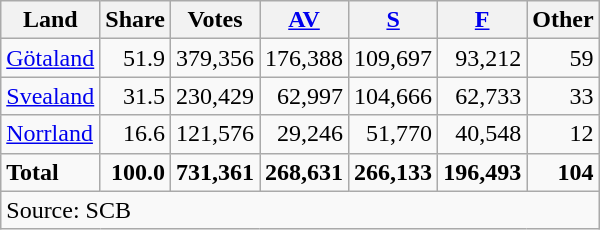<table class="wikitable sortable" style=text-align:right>
<tr>
<th>Land</th>
<th>Share</th>
<th>Votes</th>
<th><a href='#'>AV</a></th>
<th><a href='#'>S</a></th>
<th><a href='#'>F</a></th>
<th>Other</th>
</tr>
<tr>
<td align=left><a href='#'>Götaland</a></td>
<td>51.9</td>
<td>379,356</td>
<td>176,388</td>
<td>109,697</td>
<td>93,212</td>
<td>59</td>
</tr>
<tr>
<td align=left><a href='#'>Svealand</a></td>
<td>31.5</td>
<td>230,429</td>
<td>62,997</td>
<td>104,666</td>
<td>62,733</td>
<td>33</td>
</tr>
<tr>
<td align=left><a href='#'>Norrland</a></td>
<td>16.6</td>
<td>121,576</td>
<td>29,246</td>
<td>51,770</td>
<td>40,548</td>
<td>12</td>
</tr>
<tr>
<td align=left><strong>Total</strong></td>
<td><strong>100.0</strong></td>
<td><strong>731,361</strong></td>
<td><strong>268,631</strong></td>
<td><strong>266,133</strong></td>
<td><strong>196,493</strong></td>
<td><strong>104</strong></td>
</tr>
<tr>
<td align=left colspan=7>Source: SCB </td>
</tr>
</table>
